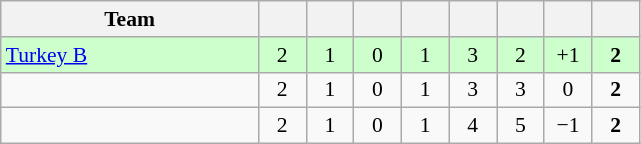<table class="wikitable" style="text-align: center; font-size: 90%;">
<tr>
<th width=165>Team</th>
<th width=25></th>
<th width=25></th>
<th width=25></th>
<th width=25></th>
<th width=25></th>
<th width=25></th>
<th width=25></th>
<th width=25></th>
</tr>
<tr style="background:#cfc;">
<td align="left"> <a href='#'>Turkey B</a></td>
<td>2</td>
<td>1</td>
<td>0</td>
<td>1</td>
<td>3</td>
<td>2</td>
<td>+1</td>
<td><strong>2</strong></td>
</tr>
<tr>
<td align="left"></td>
<td>2</td>
<td>1</td>
<td>0</td>
<td>1</td>
<td>3</td>
<td>3</td>
<td>0</td>
<td><strong>2</strong></td>
</tr>
<tr>
<td align="left"></td>
<td>2</td>
<td>1</td>
<td>0</td>
<td>1</td>
<td>4</td>
<td>5</td>
<td>−1</td>
<td><strong>2</strong></td>
</tr>
</table>
